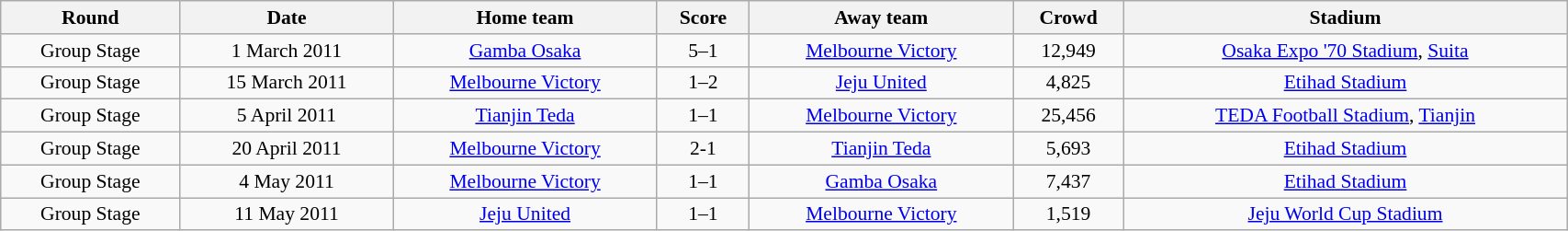<table class="wikitable" style="font-size:90%;width:90%; text-align:center;">
<tr>
<th>Round</th>
<th>Date</th>
<th>Home team</th>
<th>Score</th>
<th>Away team</th>
<th>Crowd</th>
<th>Stadium</th>
</tr>
<tr>
<td>Group Stage</td>
<td>1 March 2011</td>
<td><a href='#'>Gamba Osaka</a></td>
<td>5–1</td>
<td><a href='#'>Melbourne Victory</a></td>
<td>12,949</td>
<td><a href='#'>Osaka Expo '70 Stadium</a>, <a href='#'>Suita</a></td>
</tr>
<tr>
<td>Group Stage</td>
<td>15 March 2011</td>
<td><a href='#'>Melbourne Victory</a></td>
<td>1–2</td>
<td><a href='#'>Jeju United</a></td>
<td>4,825</td>
<td><a href='#'>Etihad Stadium</a></td>
</tr>
<tr>
<td>Group Stage</td>
<td>5 April 2011</td>
<td><a href='#'>Tianjin Teda</a></td>
<td>1–1</td>
<td><a href='#'>Melbourne Victory</a></td>
<td>25,456</td>
<td><a href='#'>TEDA Football Stadium</a>, <a href='#'>Tianjin</a></td>
</tr>
<tr>
<td>Group Stage</td>
<td>20 April 2011</td>
<td><a href='#'>Melbourne Victory</a></td>
<td>2-1</td>
<td><a href='#'>Tianjin Teda</a></td>
<td>5,693</td>
<td><a href='#'>Etihad Stadium</a></td>
</tr>
<tr>
<td>Group Stage</td>
<td>4 May 2011</td>
<td><a href='#'>Melbourne Victory</a></td>
<td>1–1</td>
<td><a href='#'>Gamba Osaka</a></td>
<td>7,437</td>
<td><a href='#'>Etihad Stadium</a></td>
</tr>
<tr>
<td>Group Stage</td>
<td>11 May 2011</td>
<td><a href='#'>Jeju United</a></td>
<td>1–1</td>
<td><a href='#'>Melbourne Victory</a></td>
<td>1,519</td>
<td><a href='#'>Jeju World Cup Stadium</a></td>
</tr>
</table>
